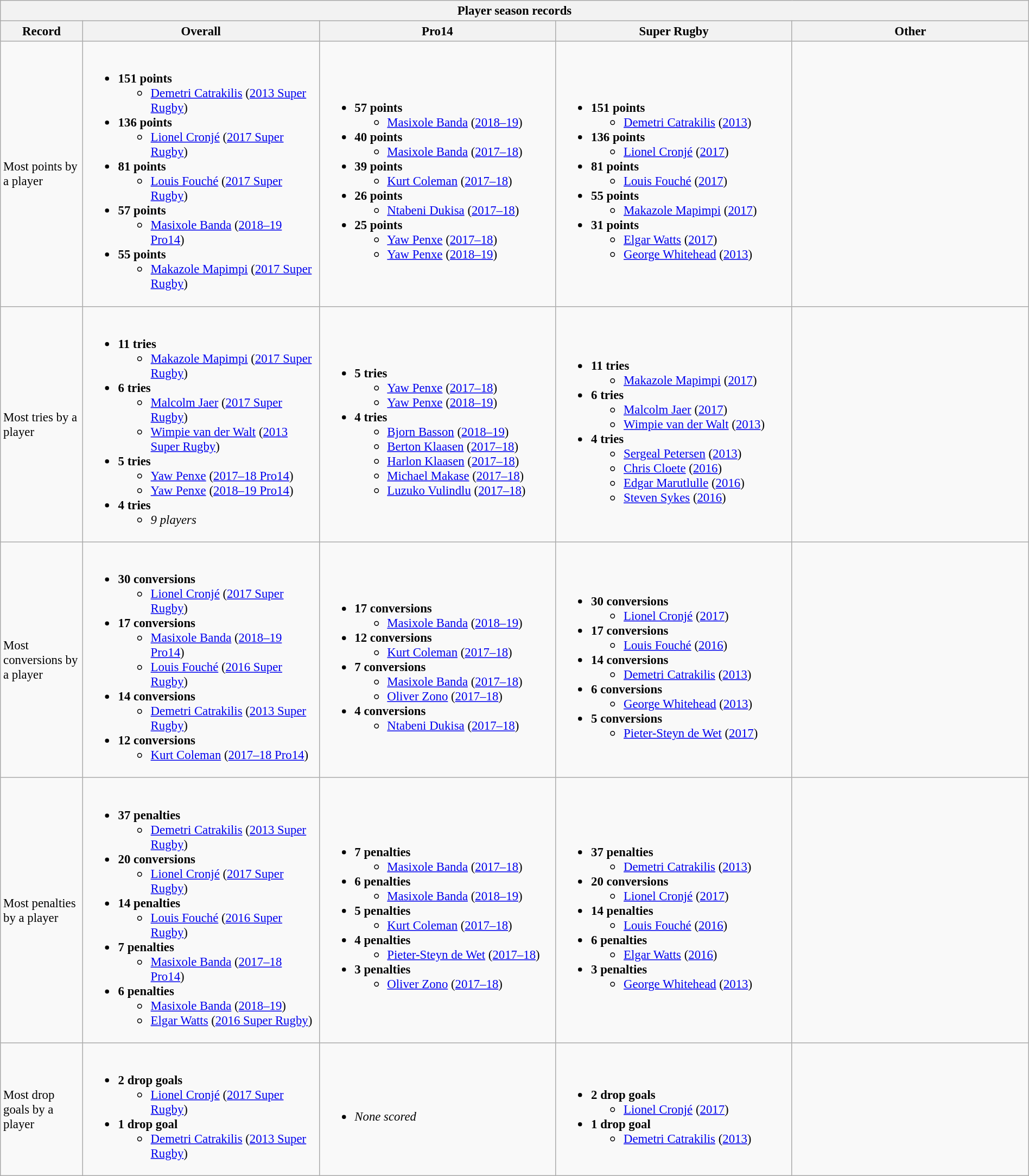<table class="wikitable" style="text-align:left; font-size:95%; width:100%;">
<tr>
<th colspan="5">Player season records</th>
</tr>
<tr>
<th style="width:8%;">Record</th>
<th style="width:23%;">Overall</th>
<th style="width:23%;">Pro14</th>
<th style="width:23%;">Super Rugby</th>
<th style="width:23%;">Other</th>
</tr>
<tr>
<td>Most points by a player</td>
<td><br><ul><li><strong>151 points</strong><ul><li><a href='#'>Demetri Catrakilis</a> (<a href='#'>2013 Super Rugby</a>)</li></ul></li><li><strong>136 points</strong><ul><li><a href='#'>Lionel Cronjé</a> (<a href='#'>2017 Super Rugby</a>)</li></ul></li><li><strong>81 points</strong><ul><li><a href='#'>Louis Fouché</a> (<a href='#'>2017 Super Rugby</a>)</li></ul></li><li><strong>57 points</strong><ul><li><a href='#'>Masixole Banda</a> (<a href='#'>2018–19 Pro14</a>)</li></ul></li><li><strong>55 points</strong><ul><li><a href='#'>Makazole Mapimpi</a> (<a href='#'>2017 Super Rugby</a>)</li></ul></li></ul></td>
<td><br><ul><li><strong>57 points</strong><ul><li><a href='#'>Masixole Banda</a> (<a href='#'>2018–19</a>)</li></ul></li><li><strong>40 points</strong><ul><li><a href='#'>Masixole Banda</a> (<a href='#'>2017–18</a>)</li></ul></li><li><strong>39 points</strong><ul><li><a href='#'>Kurt Coleman</a> (<a href='#'>2017–18</a>)</li></ul></li><li><strong>26 points</strong><ul><li><a href='#'>Ntabeni Dukisa</a> (<a href='#'>2017–18</a>)</li></ul></li><li><strong>25 points</strong><ul><li><a href='#'>Yaw Penxe</a> (<a href='#'>2017–18</a>)</li><li><a href='#'>Yaw Penxe</a> (<a href='#'>2018–19</a>)</li></ul></li></ul></td>
<td><br><ul><li><strong>151 points</strong><ul><li><a href='#'>Demetri Catrakilis</a> (<a href='#'>2013</a>)</li></ul></li><li><strong>136 points</strong><ul><li><a href='#'>Lionel Cronjé</a> (<a href='#'>2017</a>)</li></ul></li><li><strong>81 points</strong><ul><li><a href='#'>Louis Fouché</a> (<a href='#'>2017</a>)</li></ul></li><li><strong>55 points</strong><ul><li><a href='#'>Makazole Mapimpi</a> (<a href='#'>2017</a>)</li></ul></li><li><strong>31 points</strong><ul><li><a href='#'>Elgar Watts</a> (<a href='#'>2017</a>)</li><li><a href='#'>George Whitehead</a> (<a href='#'>2013</a>)</li></ul></li></ul></td>
<td></td>
</tr>
<tr>
<td>Most tries by a player</td>
<td><br><ul><li><strong>11 tries</strong><ul><li><a href='#'>Makazole Mapimpi</a> (<a href='#'>2017 Super Rugby</a>)</li></ul></li><li><strong>6 tries</strong><ul><li><a href='#'>Malcolm Jaer</a> (<a href='#'>2017 Super Rugby</a>)</li><li><a href='#'>Wimpie van der Walt</a> (<a href='#'>2013 Super Rugby</a>)</li></ul></li><li><strong>5 tries</strong><ul><li><a href='#'>Yaw Penxe</a> (<a href='#'>2017–18 Pro14</a>)</li><li><a href='#'>Yaw Penxe</a> (<a href='#'>2018–19 Pro14</a>)</li></ul></li><li><strong>4 tries</strong><ul><li><em>9 players</em></li></ul></li></ul></td>
<td><br><ul><li><strong>5 tries</strong><ul><li><a href='#'>Yaw Penxe</a> (<a href='#'>2017–18</a>)</li><li><a href='#'>Yaw Penxe</a> (<a href='#'>2018–19</a>)</li></ul></li><li><strong>4 tries</strong><ul><li><a href='#'>Bjorn Basson</a> (<a href='#'>2018–19</a>)</li><li><a href='#'>Berton Klaasen</a> (<a href='#'>2017–18</a>)</li><li><a href='#'>Harlon Klaasen</a> (<a href='#'>2017–18</a>)</li><li><a href='#'>Michael Makase</a> (<a href='#'>2017–18</a>)</li><li><a href='#'>Luzuko Vulindlu</a> (<a href='#'>2017–18</a>)</li></ul></li></ul></td>
<td><br><ul><li><strong>11 tries</strong><ul><li><a href='#'>Makazole Mapimpi</a> (<a href='#'>2017</a>)</li></ul></li><li><strong>6 tries</strong><ul><li><a href='#'>Malcolm Jaer</a> (<a href='#'>2017</a>)</li><li><a href='#'>Wimpie van der Walt</a> (<a href='#'>2013</a>)</li></ul></li><li><strong>4 tries</strong><ul><li><a href='#'>Sergeal Petersen</a> (<a href='#'>2013</a>)</li><li><a href='#'>Chris Cloete</a> (<a href='#'>2016</a>)</li><li><a href='#'>Edgar Marutlulle</a> (<a href='#'>2016</a>)</li><li><a href='#'>Steven Sykes</a> (<a href='#'>2016</a>)</li></ul></li></ul></td>
<td></td>
</tr>
<tr>
<td>Most conversions by a player</td>
<td><br><ul><li><strong>30 conversions</strong><ul><li><a href='#'>Lionel Cronjé</a> (<a href='#'>2017 Super Rugby</a>)</li></ul></li><li><strong>17 conversions</strong><ul><li><a href='#'>Masixole Banda</a> (<a href='#'>2018–19 Pro14</a>)</li><li><a href='#'>Louis Fouché</a> (<a href='#'>2016 Super Rugby</a>)</li></ul></li><li><strong>14 conversions</strong><ul><li><a href='#'>Demetri Catrakilis</a> (<a href='#'>2013 Super Rugby</a>)</li></ul></li><li><strong>12 conversions</strong><ul><li><a href='#'>Kurt Coleman</a> (<a href='#'>2017–18 Pro14</a>)</li></ul></li></ul></td>
<td><br><ul><li><strong>17 conversions</strong><ul><li><a href='#'>Masixole Banda</a> (<a href='#'>2018–19</a>)</li></ul></li><li><strong>12 conversions</strong><ul><li><a href='#'>Kurt Coleman</a> (<a href='#'>2017–18</a>)</li></ul></li><li><strong>7 conversions</strong><ul><li><a href='#'>Masixole Banda</a> (<a href='#'>2017–18</a>)</li><li><a href='#'>Oliver Zono</a> (<a href='#'>2017–18</a>)</li></ul></li><li><strong>4 conversions</strong><ul><li><a href='#'>Ntabeni Dukisa</a> (<a href='#'>2017–18</a>)</li></ul></li></ul></td>
<td><br><ul><li><strong>30 conversions</strong><ul><li><a href='#'>Lionel Cronjé</a> (<a href='#'>2017</a>)</li></ul></li><li><strong>17 conversions</strong><ul><li><a href='#'>Louis Fouché</a> (<a href='#'>2016</a>)</li></ul></li><li><strong>14 conversions</strong><ul><li><a href='#'>Demetri Catrakilis</a> (<a href='#'>2013</a>)</li></ul></li><li><strong>6 conversions</strong><ul><li><a href='#'>George Whitehead</a> (<a href='#'>2013</a>)</li></ul></li><li><strong>5 conversions</strong><ul><li><a href='#'>Pieter-Steyn de Wet</a> (<a href='#'>2017</a>)</li></ul></li></ul></td>
<td></td>
</tr>
<tr>
<td>Most penalties by a player</td>
<td><br><ul><li><strong>37 penalties</strong><ul><li><a href='#'>Demetri Catrakilis</a> (<a href='#'>2013 Super Rugby</a>)</li></ul></li><li><strong>20 conversions</strong><ul><li><a href='#'>Lionel Cronjé</a> (<a href='#'>2017 Super Rugby</a>)</li></ul></li><li><strong>14 penalties</strong><ul><li><a href='#'>Louis Fouché</a> (<a href='#'>2016 Super Rugby</a>)</li></ul></li><li><strong>7 penalties</strong><ul><li><a href='#'>Masixole Banda</a> (<a href='#'>2017–18 Pro14</a>)</li></ul></li><li><strong>6 penalties</strong><ul><li><a href='#'>Masixole Banda</a> (<a href='#'>2018–19</a>)</li><li><a href='#'>Elgar Watts</a> (<a href='#'>2016 Super Rugby</a>)</li></ul></li></ul></td>
<td><br><ul><li><strong>7 penalties</strong><ul><li><a href='#'>Masixole Banda</a> (<a href='#'>2017–18</a>)</li></ul></li><li><strong>6 penalties</strong><ul><li><a href='#'>Masixole Banda</a> (<a href='#'>2018–19</a>)</li></ul></li><li><strong>5 penalties</strong><ul><li><a href='#'>Kurt Coleman</a> (<a href='#'>2017–18</a>)</li></ul></li><li><strong>4 penalties</strong><ul><li><a href='#'>Pieter-Steyn de Wet</a> (<a href='#'>2017–18</a>)</li></ul></li><li><strong>3 penalties</strong><ul><li><a href='#'>Oliver Zono</a> (<a href='#'>2017–18</a>)</li></ul></li></ul></td>
<td><br><ul><li><strong>37 penalties</strong><ul><li><a href='#'>Demetri Catrakilis</a> (<a href='#'>2013</a>)</li></ul></li><li><strong>20 conversions</strong><ul><li><a href='#'>Lionel Cronjé</a> (<a href='#'>2017</a>)</li></ul></li><li><strong>14 penalties</strong><ul><li><a href='#'>Louis Fouché</a> (<a href='#'>2016</a>)</li></ul></li><li><strong>6 penalties</strong><ul><li><a href='#'>Elgar Watts</a> (<a href='#'>2016</a>)</li></ul></li><li><strong>3 penalties</strong><ul><li><a href='#'>George Whitehead</a> (<a href='#'>2013</a>)</li></ul></li></ul></td>
<td></td>
</tr>
<tr>
<td>Most drop goals by a player</td>
<td><br><ul><li><strong>2 drop goals</strong><ul><li><a href='#'>Lionel Cronjé</a> (<a href='#'>2017 Super Rugby</a>)</li></ul></li><li><strong>1 drop goal</strong><ul><li><a href='#'>Demetri Catrakilis</a> (<a href='#'>2013 Super Rugby</a>)</li></ul></li></ul></td>
<td><br><ul><li><em>None scored</em></li></ul></td>
<td><br><ul><li><strong>2 drop goals</strong><ul><li><a href='#'>Lionel Cronjé</a> (<a href='#'>2017</a>)</li></ul></li><li><strong>1 drop goal</strong><ul><li><a href='#'>Demetri Catrakilis</a> (<a href='#'>2013</a>)</li></ul></li></ul></td>
<td></td>
</tr>
</table>
